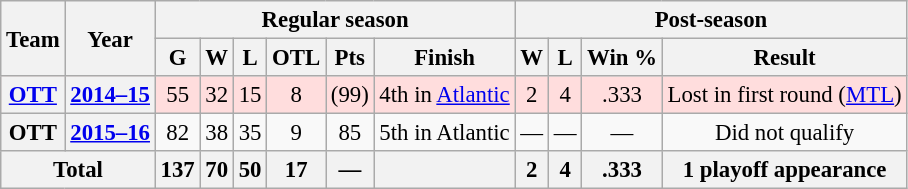<table class="wikitable" style="font-size:95%; text-align:center;">
<tr>
<th rowspan="2">Team</th>
<th rowspan="2">Year</th>
<th colspan="6">Regular season</th>
<th colspan="4">Post-season</th>
</tr>
<tr>
<th>G</th>
<th>W</th>
<th>L</th>
<th>OTL</th>
<th>Pts</th>
<th>Finish</th>
<th>W</th>
<th>L</th>
<th>Win %</th>
<th>Result</th>
</tr>
<tr style="background:#fdd;">
<th><a href='#'>OTT</a></th>
<th><a href='#'>2014–15</a></th>
<td>55</td>
<td>32</td>
<td>15</td>
<td>8</td>
<td>(99)</td>
<td>4th in <a href='#'>Atlantic</a></td>
<td>2</td>
<td>4</td>
<td>.333</td>
<td>Lost in first round (<a href='#'>MTL</a>)</td>
</tr>
<tr>
<th>OTT</th>
<th><a href='#'>2015–16</a></th>
<td>82</td>
<td>38</td>
<td>35</td>
<td>9</td>
<td>85</td>
<td>5th in Atlantic</td>
<td>—</td>
<td>—</td>
<td>—</td>
<td>Did not qualify</td>
</tr>
<tr>
<th colspan="2">Total</th>
<th>137</th>
<th>70</th>
<th>50</th>
<th>17</th>
<th>—</th>
<th></th>
<th>2</th>
<th>4</th>
<th>.333</th>
<th>1 playoff appearance</th>
</tr>
</table>
